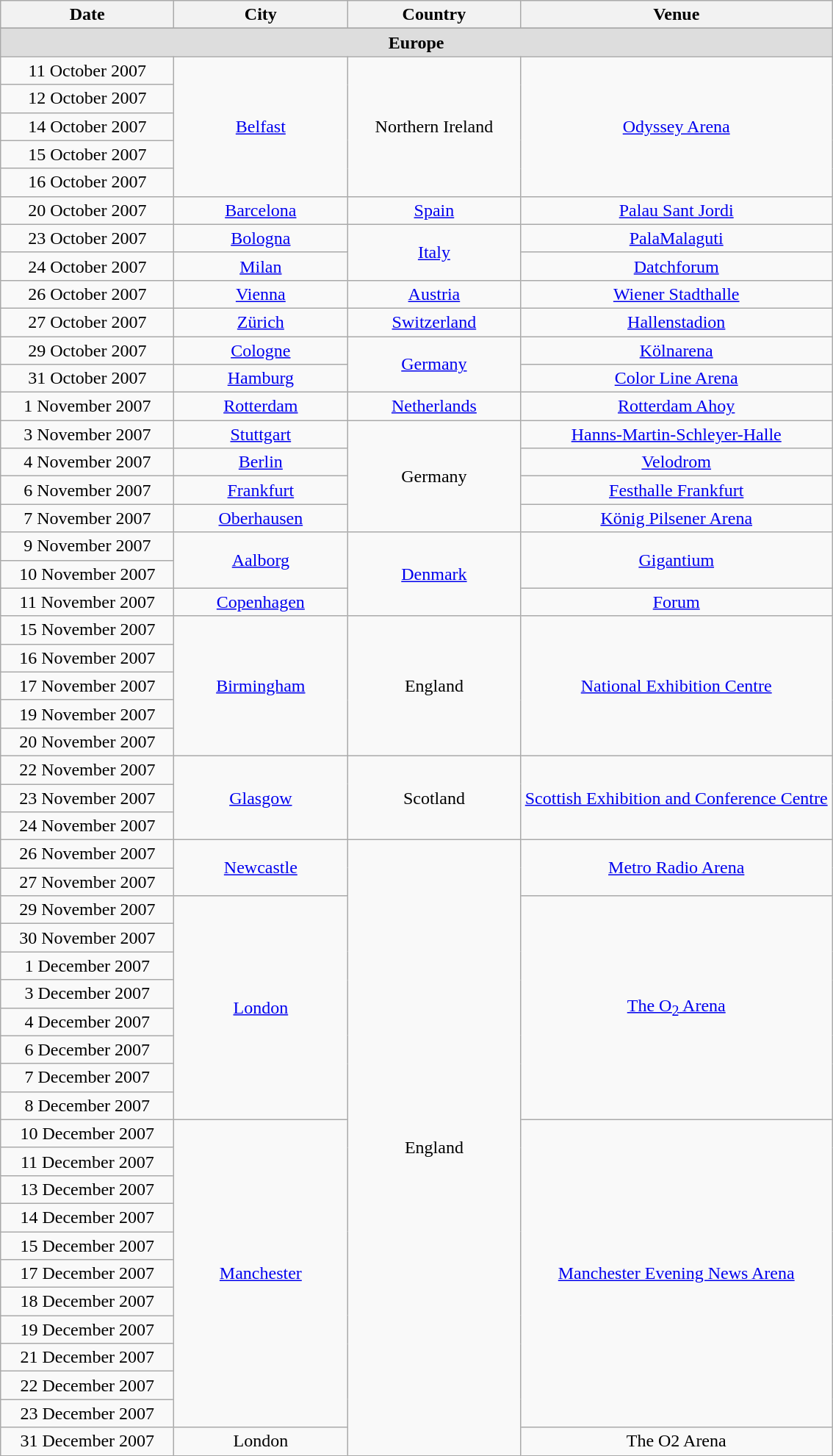<table class="wikitable" style="text-align:center;">
<tr>
<th width="150">Date</th>
<th width="150">City</th>
<th width="150">Country</th>
<th width="275">Venue</th>
</tr>
<tr>
</tr>
<tr style="background:#ddd;">
<td colspan="4"><strong>Europe</strong></td>
</tr>
<tr>
<td>11 October 2007</td>
<td rowspan="5"><a href='#'>Belfast</a></td>
<td rowspan="5">Northern Ireland</td>
<td rowspan="5"><a href='#'>Odyssey Arena</a></td>
</tr>
<tr>
<td>12 October 2007</td>
</tr>
<tr>
<td>14 October 2007</td>
</tr>
<tr>
<td>15 October 2007</td>
</tr>
<tr>
<td>16 October 2007</td>
</tr>
<tr>
<td>20 October 2007</td>
<td><a href='#'>Barcelona</a></td>
<td><a href='#'>Spain</a></td>
<td><a href='#'>Palau Sant Jordi</a></td>
</tr>
<tr>
<td>23 October 2007</td>
<td><a href='#'>Bologna</a></td>
<td rowspan="2"><a href='#'>Italy</a></td>
<td><a href='#'>PalaMalaguti</a></td>
</tr>
<tr>
<td>24 October 2007</td>
<td><a href='#'>Milan</a></td>
<td><a href='#'>Datchforum</a></td>
</tr>
<tr>
<td>26 October 2007</td>
<td><a href='#'>Vienna</a></td>
<td><a href='#'>Austria</a></td>
<td><a href='#'>Wiener Stadthalle</a></td>
</tr>
<tr>
<td>27 October 2007</td>
<td><a href='#'>Zürich</a></td>
<td><a href='#'>Switzerland</a></td>
<td><a href='#'>Hallenstadion</a></td>
</tr>
<tr>
<td>29 October 2007</td>
<td><a href='#'>Cologne</a></td>
<td rowspan="2"><a href='#'>Germany</a></td>
<td><a href='#'>Kölnarena</a></td>
</tr>
<tr>
<td>31 October 2007</td>
<td><a href='#'>Hamburg</a></td>
<td><a href='#'>Color Line Arena</a></td>
</tr>
<tr>
<td>1 November 2007</td>
<td><a href='#'>Rotterdam</a></td>
<td><a href='#'>Netherlands</a></td>
<td><a href='#'>Rotterdam Ahoy</a></td>
</tr>
<tr>
<td>3 November 2007</td>
<td><a href='#'>Stuttgart</a></td>
<td rowspan="4">Germany</td>
<td><a href='#'>Hanns-Martin-Schleyer-Halle</a></td>
</tr>
<tr>
<td>4 November 2007</td>
<td><a href='#'>Berlin</a></td>
<td><a href='#'>Velodrom</a></td>
</tr>
<tr>
<td>6 November 2007</td>
<td><a href='#'>Frankfurt</a></td>
<td><a href='#'>Festhalle Frankfurt</a></td>
</tr>
<tr>
<td>7 November 2007</td>
<td><a href='#'>Oberhausen</a></td>
<td><a href='#'>König Pilsener Arena</a></td>
</tr>
<tr>
<td>9 November 2007</td>
<td rowspan="2"><a href='#'>Aalborg</a></td>
<td rowspan="3"><a href='#'>Denmark</a></td>
<td rowspan="2"><a href='#'>Gigantium</a></td>
</tr>
<tr>
<td>10 November 2007</td>
</tr>
<tr>
<td>11 November 2007</td>
<td><a href='#'>Copenhagen</a></td>
<td><a href='#'>Forum</a></td>
</tr>
<tr>
<td>15 November 2007</td>
<td rowspan="5"><a href='#'>Birmingham</a></td>
<td rowspan="5">England</td>
<td rowspan="5"><a href='#'>National Exhibition Centre</a></td>
</tr>
<tr>
<td>16 November 2007</td>
</tr>
<tr>
<td>17 November 2007</td>
</tr>
<tr>
<td>19 November 2007</td>
</tr>
<tr>
<td>20 November 2007</td>
</tr>
<tr>
<td>22 November 2007</td>
<td rowspan="3"><a href='#'>Glasgow</a></td>
<td rowspan="3">Scotland</td>
<td rowspan="3"><a href='#'>Scottish Exhibition and Conference Centre</a></td>
</tr>
<tr>
<td>23 November 2007</td>
</tr>
<tr>
<td>24 November 2007</td>
</tr>
<tr>
<td>26 November 2007</td>
<td rowspan="2"><a href='#'>Newcastle</a></td>
<td rowspan="22">England</td>
<td rowspan="2"><a href='#'>Metro Radio Arena</a></td>
</tr>
<tr>
<td>27 November 2007</td>
</tr>
<tr>
<td>29 November 2007</td>
<td rowspan="8"><a href='#'>London</a></td>
<td rowspan="8"><a href='#'>The O<sub>2</sub> Arena</a></td>
</tr>
<tr>
<td>30 November 2007</td>
</tr>
<tr>
<td>1 December 2007</td>
</tr>
<tr>
<td>3 December 2007</td>
</tr>
<tr>
<td>4 December 2007</td>
</tr>
<tr>
<td>6 December 2007</td>
</tr>
<tr>
<td>7 December 2007</td>
</tr>
<tr>
<td>8 December 2007</td>
</tr>
<tr>
<td>10 December 2007</td>
<td rowspan="11"><a href='#'>Manchester</a></td>
<td rowspan="11"><a href='#'>Manchester Evening News Arena</a></td>
</tr>
<tr>
<td>11 December 2007</td>
</tr>
<tr>
<td>13 December 2007</td>
</tr>
<tr>
<td>14 December 2007</td>
</tr>
<tr>
<td>15 December 2007</td>
</tr>
<tr>
<td>17 December 2007</td>
</tr>
<tr>
<td>18 December 2007</td>
</tr>
<tr>
<td>19 December 2007</td>
</tr>
<tr>
<td>21 December 2007</td>
</tr>
<tr>
<td>22 December 2007</td>
</tr>
<tr>
<td>23 December 2007</td>
</tr>
<tr>
<td>31 December 2007</td>
<td>London</td>
<td>The O2 Arena</td>
</tr>
</table>
